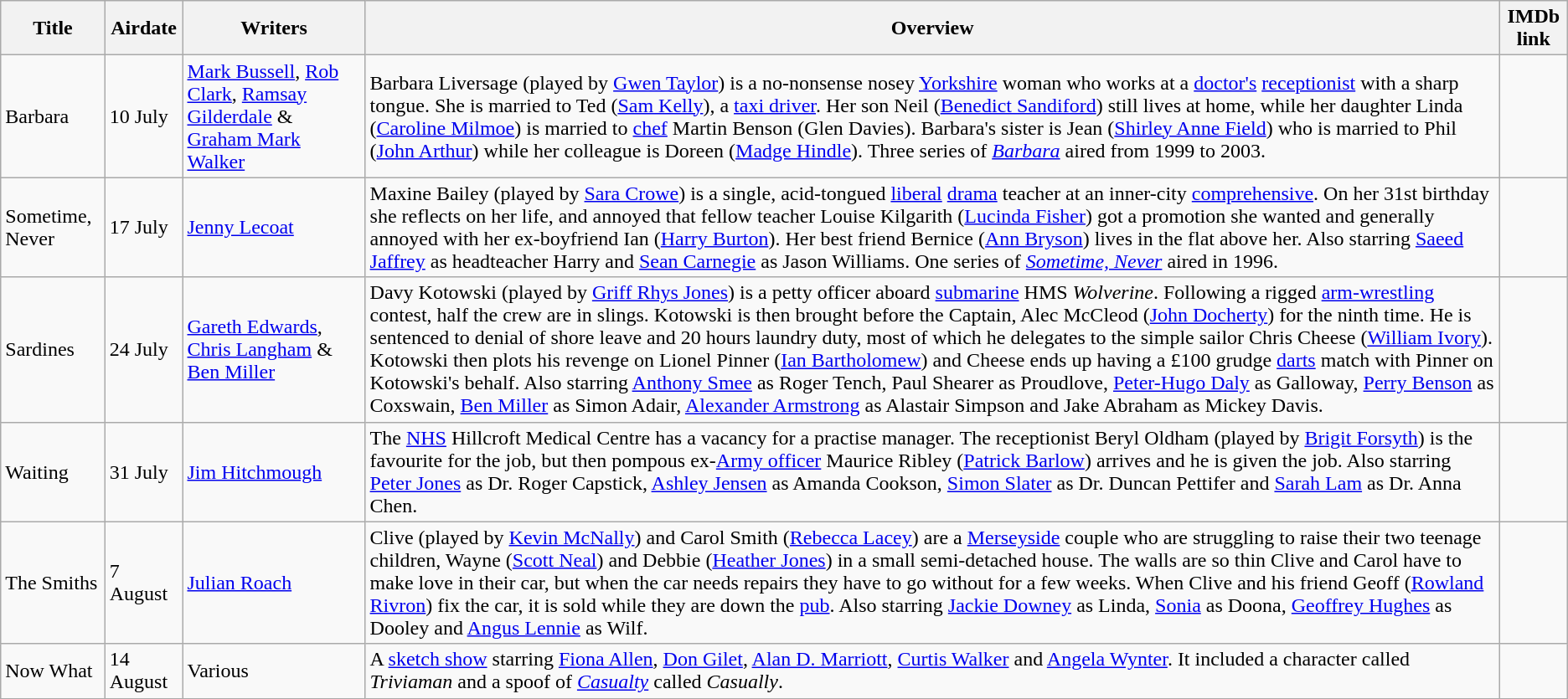<table class="wikitable">
<tr>
<th>Title</th>
<th>Airdate</th>
<th>Writers</th>
<th>Overview</th>
<th>IMDb link</th>
</tr>
<tr>
<td>Barbara</td>
<td>10 July</td>
<td><a href='#'>Mark Bussell</a>, <a href='#'>Rob Clark</a>, <a href='#'>Ramsay Gilderdale</a> & <a href='#'>Graham Mark Walker</a></td>
<td style="font-size: 100%;">Barbara Liversage (played by <a href='#'>Gwen Taylor</a>) is a no-nonsense nosey <a href='#'>Yorkshire</a> woman who works at a <a href='#'>doctor's</a> <a href='#'>receptionist</a> with a sharp tongue. She is married to Ted (<a href='#'>Sam Kelly</a>), a <a href='#'>taxi driver</a>. Her son Neil (<a href='#'>Benedict Sandiford</a>) still lives at home, while her daughter Linda (<a href='#'>Caroline Milmoe</a>) is married to <a href='#'>chef</a> Martin Benson (Glen Davies). Barbara's sister is Jean (<a href='#'>Shirley Anne Field</a>) who is married to Phil (<a href='#'>John Arthur</a>) while her colleague is Doreen (<a href='#'>Madge Hindle</a>). Three series of <em><a href='#'>Barbara</a></em> aired from 1999 to 2003.</td>
<td></td>
</tr>
<tr>
<td>Sometime, Never</td>
<td>17 July</td>
<td><a href='#'>Jenny Lecoat</a></td>
<td style="font-size: 100%;">Maxine Bailey (played by <a href='#'>Sara Crowe</a>) is a single, acid-tongued <a href='#'>liberal</a> <a href='#'>drama</a> teacher at an inner-city <a href='#'>comprehensive</a>. On her 31st birthday she reflects on her life, and annoyed that fellow teacher Louise Kilgarith (<a href='#'>Lucinda Fisher</a>) got a promotion she wanted and generally annoyed with her ex-boyfriend Ian (<a href='#'>Harry Burton</a>). Her best friend Bernice (<a href='#'>Ann Bryson</a>) lives in the flat above her. Also starring <a href='#'>Saeed Jaffrey</a> as headteacher Harry and <a href='#'>Sean Carnegie</a> as Jason Williams. One series of <em><a href='#'>Sometime, Never</a></em> aired in 1996.</td>
<td></td>
</tr>
<tr>
<td>Sardines</td>
<td>24 July</td>
<td><a href='#'>Gareth Edwards</a>, <a href='#'>Chris Langham</a> & <a href='#'>Ben Miller</a></td>
<td style="font-size: 100%;">Davy Kotowski (played by <a href='#'>Griff Rhys Jones</a>) is a petty officer aboard <a href='#'>submarine</a> HMS <em>Wolverine</em>. Following a rigged <a href='#'>arm-wrestling</a> contest, half the crew are in slings. Kotowski is then brought before the Captain, Alec McCleod (<a href='#'>John Docherty</a>) for the ninth time. He is sentenced to denial of shore leave and 20 hours laundry duty, most of which he delegates to the simple sailor Chris Cheese (<a href='#'>William Ivory</a>). Kotowski then plots his revenge on Lionel Pinner (<a href='#'>Ian Bartholomew</a>) and Cheese ends up having a £100 grudge <a href='#'>darts</a> match with Pinner on Kotowski's behalf. Also starring <a href='#'>Anthony Smee</a> as Roger Tench, Paul Shearer as Proudlove, <a href='#'>Peter-Hugo Daly</a> as Galloway, <a href='#'>Perry Benson</a> as Coxswain, <a href='#'>Ben Miller</a> as Simon Adair, <a href='#'>Alexander Armstrong</a> as Alastair Simpson and Jake Abraham as Mickey Davis.</td>
<td></td>
</tr>
<tr>
<td>Waiting</td>
<td>31 July</td>
<td><a href='#'>Jim Hitchmough</a></td>
<td style="font-size: 100%;">The <a href='#'>NHS</a> Hillcroft Medical Centre has a vacancy for a practise manager. The receptionist Beryl Oldham (played by <a href='#'>Brigit Forsyth</a>) is the favourite for the job, but then pompous ex-<a href='#'>Army officer</a> Maurice Ribley (<a href='#'>Patrick Barlow</a>) arrives and he is given the job. Also starring <a href='#'>Peter Jones</a> as Dr. Roger Capstick, <a href='#'>Ashley Jensen</a> as Amanda Cookson, <a href='#'>Simon Slater</a> as Dr. Duncan Pettifer and <a href='#'>Sarah Lam</a> as Dr. Anna Chen.</td>
<td></td>
</tr>
<tr>
<td>The Smiths</td>
<td>7 August</td>
<td><a href='#'>Julian Roach</a></td>
<td style="font-size: 100%;">Clive (played by <a href='#'>Kevin McNally</a>) and Carol Smith (<a href='#'>Rebecca Lacey</a>) are a <a href='#'>Merseyside</a> couple who are struggling to raise their two teenage children, Wayne (<a href='#'>Scott Neal</a>) and Debbie (<a href='#'>Heather Jones</a>) in a small semi-detached house. The walls are so thin Clive and Carol have to make love in their car, but when the car needs repairs they have to go without for a few weeks. When Clive and his friend Geoff (<a href='#'>Rowland Rivron</a>) fix the car, it is sold while they are down the <a href='#'>pub</a>. Also starring <a href='#'>Jackie Downey</a> as Linda, <a href='#'>Sonia</a> as Doona, <a href='#'>Geoffrey Hughes</a> as Dooley and <a href='#'>Angus Lennie</a> as Wilf.</td>
<td></td>
</tr>
<tr>
<td>Now What</td>
<td>14 August</td>
<td>Various</td>
<td style="font-size: 100%;">A <a href='#'>sketch show</a> starring <a href='#'>Fiona Allen</a>, <a href='#'>Don Gilet</a>, <a href='#'>Alan D. Marriott</a>, <a href='#'>Curtis Walker</a> and <a href='#'>Angela Wynter</a>. It included a character called <em>Triviaman</em> and a spoof of <em><a href='#'>Casualty</a></em> called <em>Casually</em>.</td>
<td></td>
</tr>
</table>
